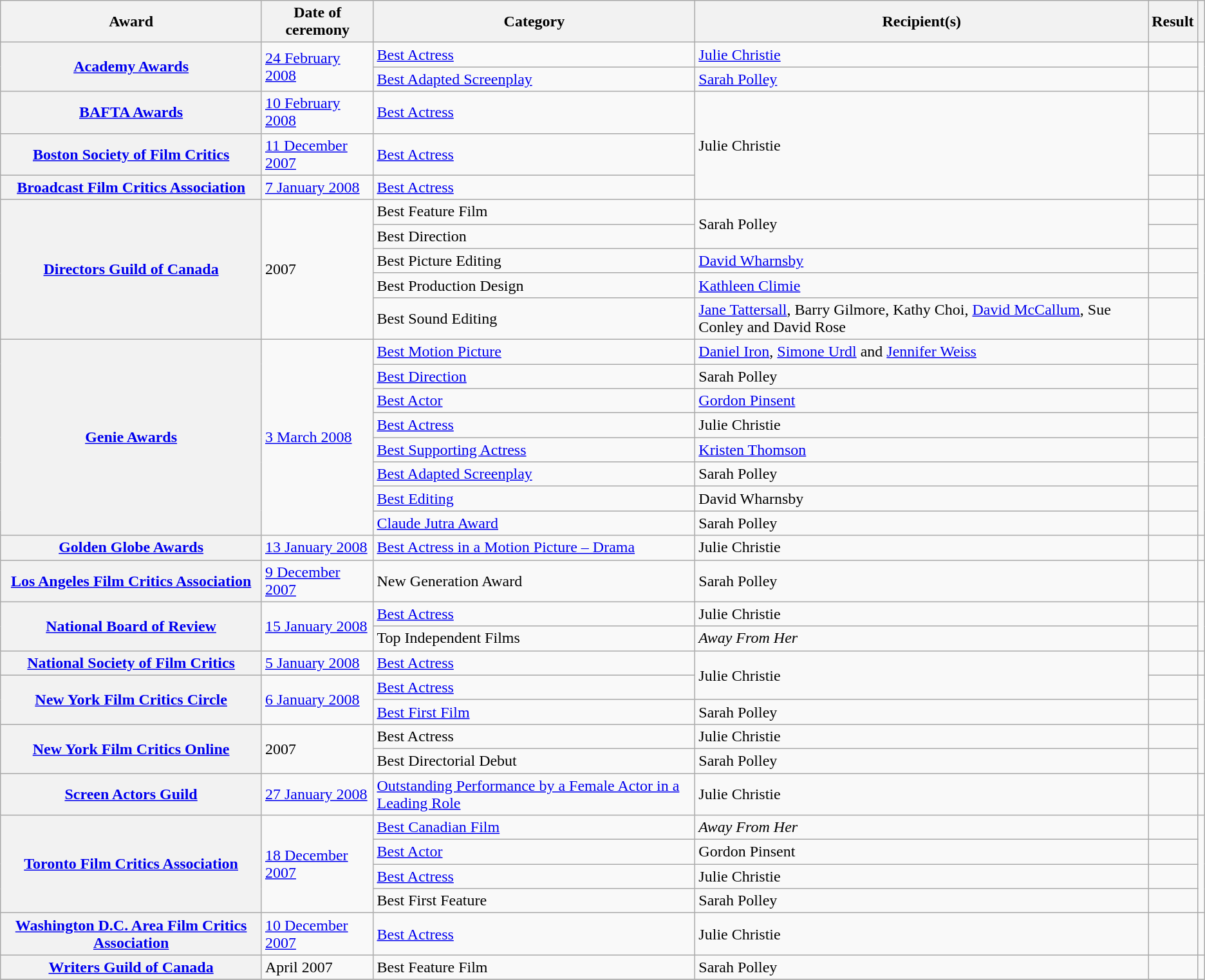<table class="wikitable plainrowheaders sortable">
<tr>
<th scope="col">Award</th>
<th scope="col">Date of ceremony</th>
<th scope="col">Category</th>
<th scope="col">Recipient(s)</th>
<th scope="col">Result</th>
<th scope="col" class="unsortable"></th>
</tr>
<tr>
<th scope="row" rowspan=2><a href='#'>Academy Awards</a></th>
<td rowspan="2"><a href='#'>24 February 2008</a></td>
<td><a href='#'>Best Actress</a></td>
<td><a href='#'>Julie Christie</a></td>
<td></td>
<td rowspan="2"></td>
</tr>
<tr>
<td><a href='#'>Best Adapted Screenplay</a></td>
<td><a href='#'>Sarah Polley</a></td>
<td></td>
</tr>
<tr>
<th scope="row"><a href='#'>BAFTA Awards</a></th>
<td rowspan="1"><a href='#'>10 February 2008</a></td>
<td><a href='#'>Best Actress</a></td>
<td rowspan="3">Julie Christie</td>
<td></td>
<td rowspan="1"></td>
</tr>
<tr>
<th scope="row"><a href='#'>Boston Society of Film Critics</a></th>
<td rowspan="1"><a href='#'>11 December 2007</a></td>
<td><a href='#'>Best Actress</a></td>
<td></td>
<td rowspan="1"></td>
</tr>
<tr>
<th scope="row"><a href='#'>Broadcast Film Critics Association</a></th>
<td rowspan="1"><a href='#'>7 January 2008</a></td>
<td><a href='#'>Best Actress</a></td>
<td></td>
<td rowspan="1"></td>
</tr>
<tr>
<th scope="row" rowspan=5><a href='#'>Directors Guild of Canada</a></th>
<td rowspan="5">2007</td>
<td>Best Feature Film</td>
<td rowspan="2">Sarah Polley</td>
<td></td>
<td rowspan="5"></td>
</tr>
<tr>
<td>Best Direction</td>
<td></td>
</tr>
<tr>
<td>Best Picture Editing</td>
<td><a href='#'>David Wharnsby</a></td>
<td></td>
</tr>
<tr>
<td>Best Production Design</td>
<td><a href='#'>Kathleen Climie</a></td>
<td></td>
</tr>
<tr>
<td>Best Sound Editing</td>
<td><a href='#'>Jane Tattersall</a>, Barry Gilmore, Kathy Choi, <a href='#'>David McCallum</a>, Sue Conley and David Rose</td>
<td></td>
</tr>
<tr>
<th scope="row" rowspan=8><a href='#'>Genie Awards</a></th>
<td rowspan="8"><a href='#'>3 March 2008</a></td>
<td><a href='#'>Best Motion Picture</a></td>
<td><a href='#'>Daniel Iron</a>, <a href='#'>Simone Urdl</a> and <a href='#'>Jennifer Weiss</a></td>
<td></td>
<td rowspan="8"></td>
</tr>
<tr>
<td><a href='#'>Best Direction</a></td>
<td>Sarah Polley</td>
<td></td>
</tr>
<tr>
<td><a href='#'>Best Actor</a></td>
<td><a href='#'>Gordon Pinsent</a></td>
<td></td>
</tr>
<tr>
<td><a href='#'>Best Actress</a></td>
<td>Julie Christie</td>
<td></td>
</tr>
<tr>
<td><a href='#'>Best Supporting Actress</a></td>
<td><a href='#'>Kristen Thomson</a></td>
<td></td>
</tr>
<tr>
<td><a href='#'>Best Adapted Screenplay</a></td>
<td>Sarah Polley</td>
<td></td>
</tr>
<tr>
<td><a href='#'>Best Editing</a></td>
<td>David Wharnsby</td>
<td></td>
</tr>
<tr>
<td><a href='#'>Claude Jutra Award</a></td>
<td>Sarah Polley</td>
<td></td>
</tr>
<tr>
<th scope="row"><a href='#'>Golden Globe Awards</a></th>
<td rowspan="1"><a href='#'>13 January 2008</a></td>
<td><a href='#'>Best Actress in a Motion Picture – Drama</a></td>
<td>Julie Christie</td>
<td></td>
<td rowspan="1"></td>
</tr>
<tr>
<th scope="row"><a href='#'>Los Angeles Film Critics Association</a></th>
<td rowspan="1"><a href='#'>9 December 2007</a></td>
<td>New Generation Award</td>
<td>Sarah Polley</td>
<td></td>
<td rowspan="1"></td>
</tr>
<tr>
<th scope="row" rowspan=2><a href='#'>National Board of Review</a></th>
<td rowspan="2"><a href='#'>15 January 2008</a></td>
<td><a href='#'>Best Actress</a></td>
<td>Julie Christie</td>
<td></td>
<td rowspan="2"></td>
</tr>
<tr>
<td>Top Independent Films</td>
<td><em>Away From Her</em></td>
<td></td>
</tr>
<tr>
<th scope="row"><a href='#'>National Society of Film Critics</a></th>
<td rowspan="1"><a href='#'>5 January 2008</a></td>
<td><a href='#'>Best Actress</a></td>
<td rowspan="2">Julie Christie</td>
<td></td>
<td rowspan="1"></td>
</tr>
<tr>
<th scope="row" rowspan=2><a href='#'>New York Film Critics Circle</a></th>
<td rowspan="2"><a href='#'>6 January 2008</a></td>
<td><a href='#'>Best Actress</a></td>
<td></td>
<td rowspan="2"></td>
</tr>
<tr>
<td><a href='#'>Best First Film</a></td>
<td>Sarah Polley</td>
<td></td>
</tr>
<tr>
<th scope="row" rowspan=2><a href='#'>New York Film Critics Online</a></th>
<td rowspan="2">2007</td>
<td>Best Actress</td>
<td>Julie Christie</td>
<td></td>
<td rowspan="2"></td>
</tr>
<tr>
<td>Best Directorial Debut</td>
<td>Sarah Polley</td>
<td></td>
</tr>
<tr>
<th scope="row"><a href='#'>Screen Actors Guild</a></th>
<td rowspan="1"><a href='#'>27 January 2008</a></td>
<td><a href='#'>Outstanding Performance by a Female Actor in a Leading Role</a></td>
<td>Julie Christie</td>
<td></td>
<td rowspan="1"></td>
</tr>
<tr>
<th scope="row" rowspan=4><a href='#'>Toronto Film Critics Association</a></th>
<td rowspan="4"><a href='#'>18 December 2007</a></td>
<td><a href='#'>Best Canadian Film</a></td>
<td><em>Away From Her</em></td>
<td></td>
<td rowspan=4></td>
</tr>
<tr>
<td><a href='#'>Best Actor</a></td>
<td>Gordon Pinsent</td>
<td></td>
</tr>
<tr>
<td><a href='#'>Best Actress</a></td>
<td>Julie Christie</td>
<td></td>
</tr>
<tr>
<td>Best First Feature</td>
<td>Sarah Polley</td>
<td></td>
</tr>
<tr>
<th scope="row"><a href='#'>Washington D.C. Area Film Critics Association</a></th>
<td rowspan="1"><a href='#'>10 December 2007</a></td>
<td><a href='#'>Best Actress</a></td>
<td>Julie Christie</td>
<td></td>
<td rowspan="1"></td>
</tr>
<tr>
<th scope="row"><a href='#'>Writers Guild of Canada</a></th>
<td>April 2007</td>
<td>Best Feature Film</td>
<td>Sarah Polley</td>
<td></td>
<td rowspan="1"></td>
</tr>
<tr>
</tr>
</table>
